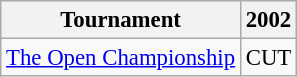<table class="wikitable" style="font-size:95%;text-align:center;">
<tr>
<th>Tournament</th>
<th>2002</th>
</tr>
<tr>
<td align=left><a href='#'>The Open Championship</a></td>
<td>CUT</td>
</tr>
</table>
